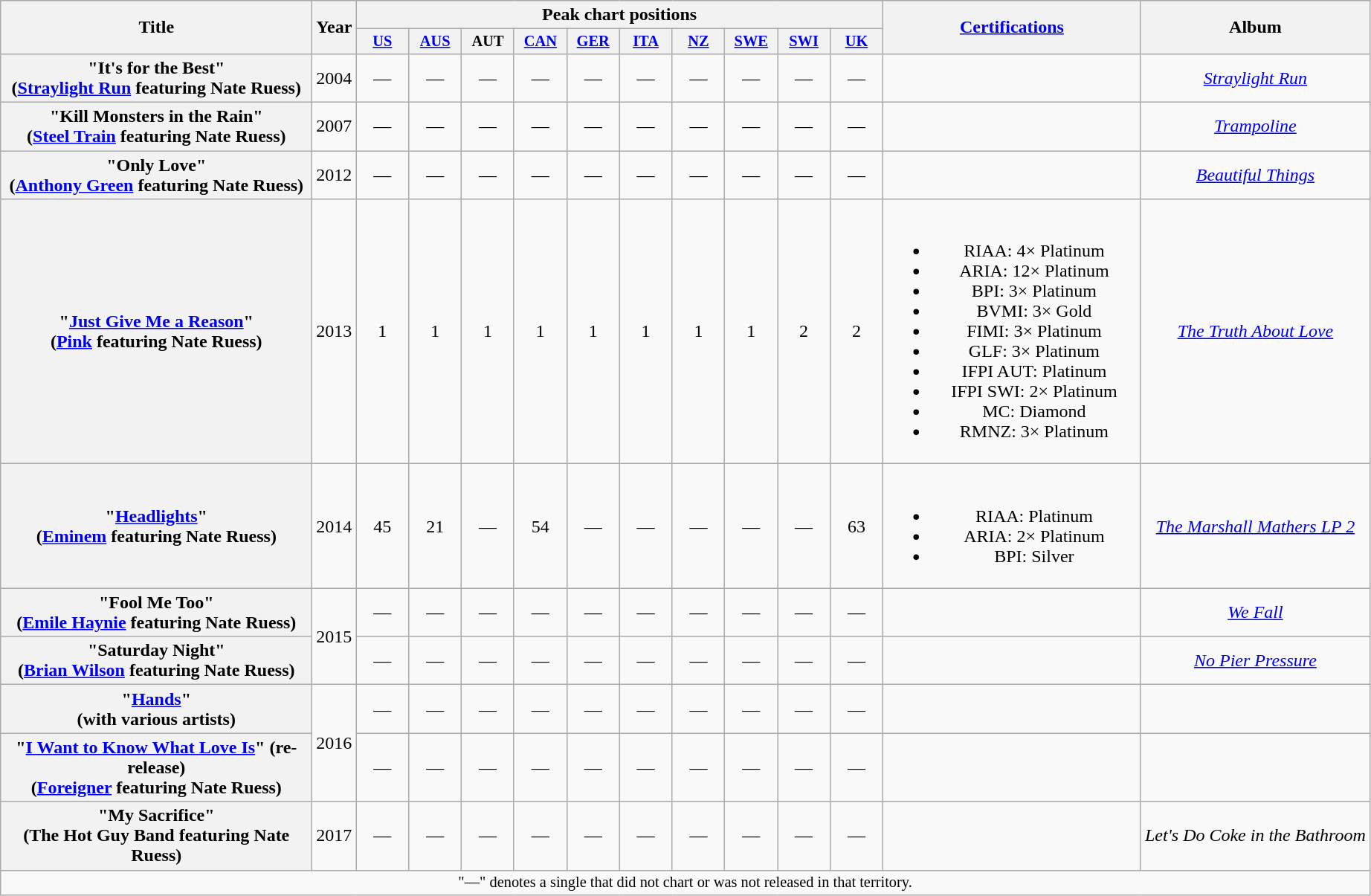<table class="wikitable plainrowheaders" style="text-align:center;">
<tr>
<th scope="col" rowspan="2" style="width:17em;">Title</th>
<th scope="col" rowspan="2">Year</th>
<th scope="col" colspan="10">Peak chart positions</th>
<th scope="col" rowspan="2" style="width:14em;"><a href='#'>Certifications</a></th>
<th scope="col" rowspan="2">Album</th>
</tr>
<tr>
<th scope="col" style="width:3em; font-size:85%;"><a href='#'>US</a></th>
<th scope="col" style="width:3em; font-size:85%;"><a href='#'>AUS</a></th>
<th scope="col" style="width:3em; font-size:85%;">AUT</th>
<th scope="col" style="width:3em; font-size:85%;"><a href='#'>CAN</a></th>
<th scope="col" style="width:3em; font-size:85%;"><a href='#'>GER</a></th>
<th scope="col" style="width:3em; font-size:85%;"><a href='#'>ITA</a></th>
<th scope="col" style="width:3em; font-size:85%;"><a href='#'>NZ</a></th>
<th scope="col" style="width:3em; font-size:85%;"><a href='#'>SWE</a></th>
<th scope="col" style="width:3em; font-size:85%;"><a href='#'>SWI</a></th>
<th scope="col" style="width:3em; font-size:85%;"><a href='#'>UK</a></th>
</tr>
<tr>
<th scope="row">"It's for the Best"<br><span>(<a href='#'>Straylight Run</a> featuring Nate Ruess)</span></th>
<td>2004</td>
<td>—</td>
<td>—</td>
<td>—</td>
<td>—</td>
<td>—</td>
<td>—</td>
<td>—</td>
<td>—</td>
<td>—</td>
<td>—</td>
<td></td>
<td><em><a href='#'>Straylight Run</a></em></td>
</tr>
<tr>
<th scope="row">"Kill Monsters in the Rain"<br><span>(<a href='#'>Steel Train</a> featuring Nate Ruess)</span></th>
<td>2007</td>
<td>—</td>
<td>—</td>
<td>—</td>
<td>—</td>
<td>—</td>
<td>—</td>
<td>—</td>
<td>—</td>
<td>—</td>
<td>—</td>
<td></td>
<td><em><a href='#'>Trampoline</a></em></td>
</tr>
<tr>
<th scope="row">"Only Love"<br><span>(<a href='#'>Anthony Green</a> featuring Nate Ruess)</span></th>
<td>2012</td>
<td>—</td>
<td>—</td>
<td>—</td>
<td>—</td>
<td>—</td>
<td>—</td>
<td>—</td>
<td>—</td>
<td>—</td>
<td>—</td>
<td></td>
<td><em><a href='#'>Beautiful Things</a></em></td>
</tr>
<tr>
<th scope="row">"<a href='#'>Just Give Me a Reason</a>"<br><span>(<a href='#'>Pink</a> featuring Nate Ruess)</span></th>
<td>2013</td>
<td>1</td>
<td>1</td>
<td>1</td>
<td>1</td>
<td>1</td>
<td>1</td>
<td>1</td>
<td>1</td>
<td>2</td>
<td>2</td>
<td><br><ul><li>RIAA: 4× Platinum</li><li>ARIA: 12× Platinum</li><li>BPI: 3× Platinum</li><li>BVMI: 3× Gold</li><li>FIMI: 3× Platinum</li><li>GLF: 3× Platinum</li><li>IFPI AUT: Platinum</li><li>IFPI SWI: 2× Platinum</li><li>MC: Diamond</li><li>RMNZ: 3× Platinum</li></ul></td>
<td><em><a href='#'>The Truth About Love</a></em></td>
</tr>
<tr>
<th scope="row">"<a href='#'>Headlights</a>"<br><span>(<a href='#'>Eminem</a> featuring Nate Ruess)</span></th>
<td>2014</td>
<td>45</td>
<td>21</td>
<td>—</td>
<td>54</td>
<td>—</td>
<td>—</td>
<td>—</td>
<td>—</td>
<td>—</td>
<td>63</td>
<td><br><ul><li>RIAA: Platinum</li><li>ARIA: 2× Platinum</li><li>BPI: Silver</li></ul></td>
<td><em><a href='#'>The Marshall Mathers LP 2</a></em></td>
</tr>
<tr>
<th scope="row">"Fool Me Too"<br><span>(<a href='#'>Emile Haynie</a> featuring Nate Ruess)</span></th>
<td rowspan="2">2015</td>
<td>—</td>
<td>—</td>
<td>—</td>
<td>—</td>
<td>—</td>
<td>—</td>
<td>—</td>
<td>—</td>
<td>—</td>
<td>—</td>
<td></td>
<td><em><a href='#'>We Fall</a></em></td>
</tr>
<tr>
<th scope="row">"Saturday Night"<br><span>(<a href='#'>Brian Wilson</a> featuring Nate Ruess)</span></th>
<td>—</td>
<td>—</td>
<td>—</td>
<td>—</td>
<td>—</td>
<td>—</td>
<td>—</td>
<td>—</td>
<td>—</td>
<td>—</td>
<td></td>
<td><em><a href='#'>No Pier Pressure</a></em></td>
</tr>
<tr>
<th scope="row">"<a href='#'>Hands</a>"<br><span>(with various artists)</span></th>
<td rowspan="2">2016</td>
<td>—</td>
<td>—</td>
<td>—</td>
<td>—</td>
<td>—</td>
<td>—</td>
<td>—</td>
<td>—</td>
<td>—</td>
<td>—</td>
<td></td>
<td></td>
</tr>
<tr>
<th scope="row">"<a href='#'>I Want to Know What Love Is</a>" (re-release)<br><span>(<a href='#'>Foreigner</a> featuring Nate Ruess)</span></th>
<td>—</td>
<td>—</td>
<td>—</td>
<td>—</td>
<td>—</td>
<td>—</td>
<td>—</td>
<td>—</td>
<td>—</td>
<td>—</td>
<td></td>
<td></td>
</tr>
<tr>
<th scope="row">"My Sacrifice" <br><span>(The Hot Guy Band featuring Nate Ruess)</span></th>
<td>2017</td>
<td>—</td>
<td>—</td>
<td>—</td>
<td>—</td>
<td>—</td>
<td>—</td>
<td>—</td>
<td>—</td>
<td>—</td>
<td>—</td>
<td></td>
<td><em>Let's Do Coke in the Bathroom</em></td>
</tr>
<tr>
<td colspan="18" style="font-size:85%">"—" denotes a single that did not chart or was not released in that territory.</td>
</tr>
</table>
